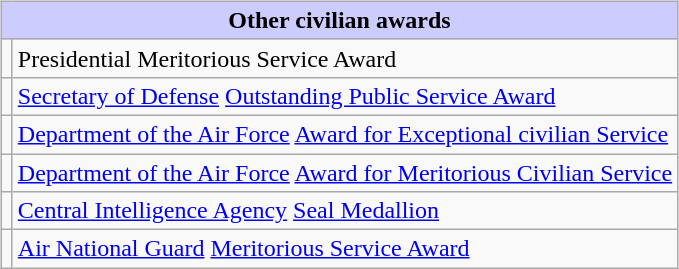<table style="width:100%;">
<tr>
<td valign="top"><br><table class="wikitable">
<tr style="background:#ccf; text-align:center;">
<td colspan=2><strong>Other civilian awards</strong></td>
</tr>
<tr>
<td></td>
<td>Presidential Meritorious Service Award</td>
</tr>
<tr Presidential Meritorius Service Award>
<td></td>
<td><a href='#'>Secretary of Defense</a> <a href='#'>Outstanding Public Service Award</a></td>
</tr>
<tr>
<td></td>
<td><a href='#'>Department of the Air Force</a> <a href='#'>Award for Exceptional civilian Service</a></td>
</tr>
<tr>
<td></td>
<td><a href='#'>Department of the Air Force</a> <a href='#'>Award for Meritorious Civilian Service</a></td>
</tr>
<tr>
<td></td>
<td><a href='#'>Central Intelligence Agency</a> <a href='#'>Seal Medallion</a></td>
</tr>
<tr>
<td></td>
<td><a href='#'>Air National Guard</a> <a href='#'>Meritorious Service Award</a></td>
</tr>
</table>
</td>
</tr>
</table>
